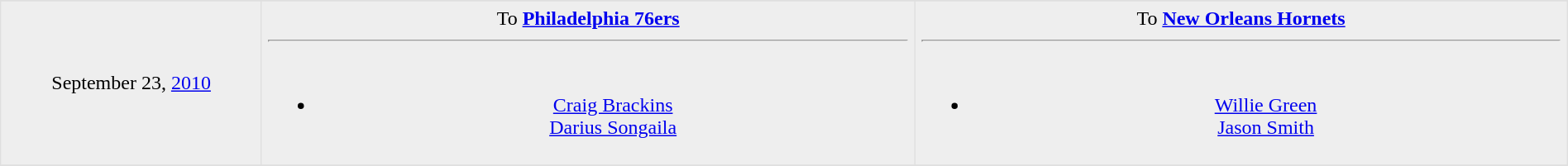<table border=1 style="border-collapse:collapse; text-align: center; width: 100%" bordercolor="#DFDFDF"  cellpadding="5">
<tr>
</tr>
<tr bgcolor="eeeeee">
<td style="width:12%">September 23, <a href='#'>2010</a><br></td>
<td style="width:30%" valign="top">To <strong><a href='#'>Philadelphia 76ers</a></strong><hr><br><ul><li> <a href='#'>Craig Brackins</a><br>  <a href='#'>Darius Songaila</a></li></ul></td>
<td style="width:30%" valign="top">To <strong><a href='#'>New Orleans Hornets</a></strong><hr><br><ul><li> <a href='#'>Willie Green</a><br>  <a href='#'>Jason Smith</a></li></ul></td>
</tr>
<tr>
</tr>
</table>
